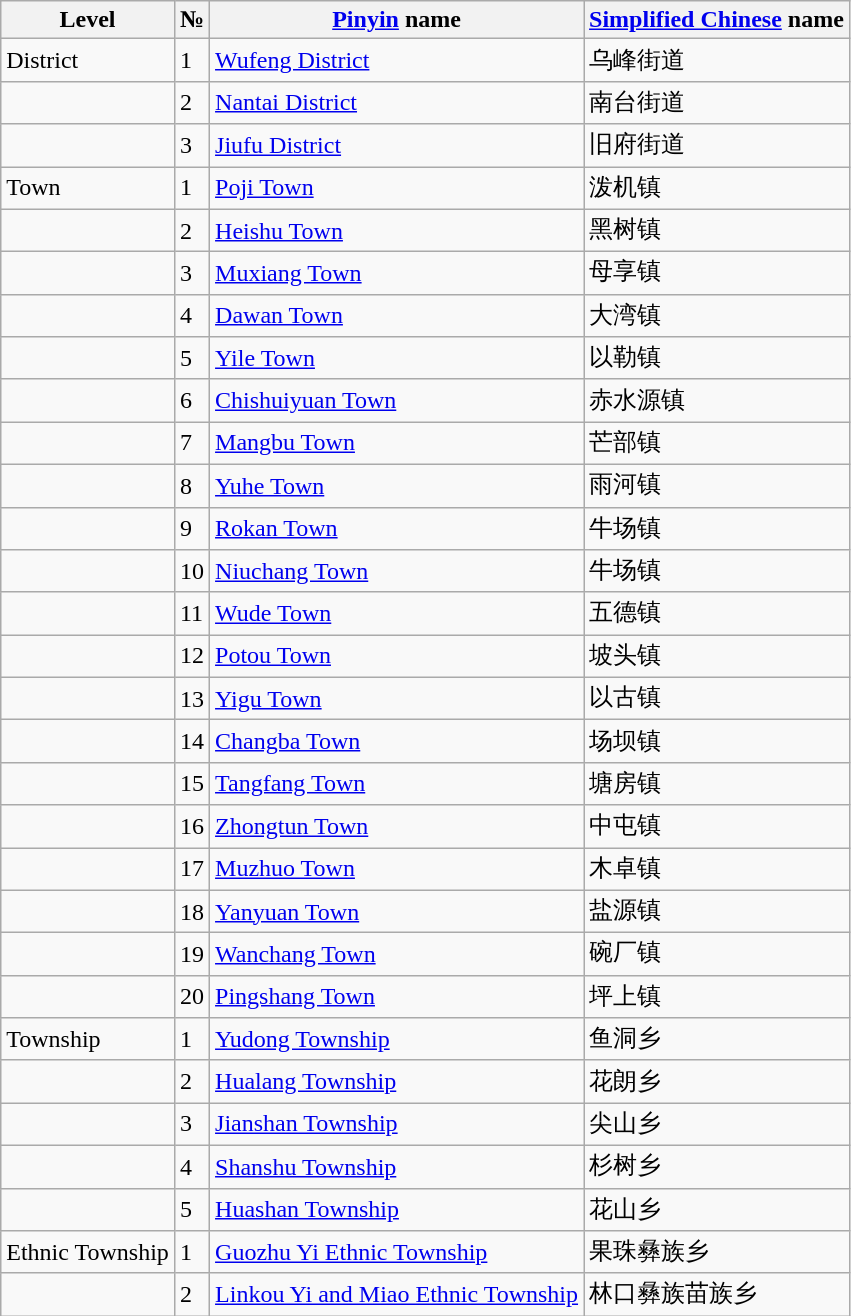<table class="wikitable sortable">
<tr>
<th>Level</th>
<th>№</th>
<th><a href='#'>Pinyin</a> name</th>
<th><a href='#'>Simplified Chinese</a> name</th>
</tr>
<tr>
<td>District</td>
<td>1</td>
<td><a href='#'>Wufeng District</a></td>
<td>乌峰街道</td>
</tr>
<tr>
<td></td>
<td>2</td>
<td><a href='#'>Nantai District</a></td>
<td>南台街道</td>
</tr>
<tr>
<td></td>
<td>3</td>
<td><a href='#'>Jiufu District</a></td>
<td>旧府街道</td>
</tr>
<tr>
<td>Town</td>
<td>1</td>
<td><a href='#'>Poji Town</a></td>
<td>泼机镇</td>
</tr>
<tr>
<td></td>
<td>2</td>
<td><a href='#'>Heishu Town</a></td>
<td>黑树镇</td>
</tr>
<tr>
<td></td>
<td>3</td>
<td><a href='#'>Muxiang Town</a></td>
<td>母享镇</td>
</tr>
<tr>
<td></td>
<td>4</td>
<td><a href='#'>Dawan Town</a></td>
<td>大湾镇</td>
</tr>
<tr>
<td></td>
<td>5</td>
<td><a href='#'>Yile Town</a></td>
<td>以勒镇</td>
</tr>
<tr>
<td></td>
<td>6</td>
<td><a href='#'>Chishuiyuan Town</a></td>
<td>赤水源镇</td>
</tr>
<tr>
<td></td>
<td>7</td>
<td><a href='#'>Mangbu Town</a></td>
<td>芒部镇</td>
</tr>
<tr>
<td></td>
<td>8</td>
<td><a href='#'>Yuhe Town</a></td>
<td>雨河镇</td>
</tr>
<tr>
<td></td>
<td>9</td>
<td><a href='#'>Rokan Town</a></td>
<td>牛场镇</td>
</tr>
<tr>
<td></td>
<td>10</td>
<td><a href='#'>Niuchang Town</a></td>
<td>牛场镇</td>
</tr>
<tr>
<td></td>
<td>11</td>
<td><a href='#'>Wude Town</a></td>
<td>五德镇</td>
</tr>
<tr>
<td></td>
<td>12</td>
<td><a href='#'>Potou Town</a></td>
<td>坡头镇</td>
</tr>
<tr>
<td></td>
<td>13</td>
<td><a href='#'>Yigu Town</a></td>
<td>以古镇</td>
</tr>
<tr>
<td></td>
<td>14</td>
<td><a href='#'>Changba Town</a></td>
<td>场坝镇</td>
</tr>
<tr>
<td></td>
<td>15</td>
<td><a href='#'>Tangfang Town</a></td>
<td>塘房镇</td>
</tr>
<tr>
<td></td>
<td>16</td>
<td><a href='#'>Zhongtun Town</a></td>
<td>中屯镇</td>
</tr>
<tr>
<td></td>
<td>17</td>
<td><a href='#'>Muzhuo Town</a></td>
<td>木卓镇</td>
</tr>
<tr>
<td></td>
<td>18</td>
<td><a href='#'>Yanyuan Town</a></td>
<td>盐源镇</td>
</tr>
<tr>
<td></td>
<td>19</td>
<td><a href='#'>Wanchang Town</a></td>
<td>碗厂镇</td>
</tr>
<tr>
<td></td>
<td>20</td>
<td><a href='#'>Pingshang Town</a></td>
<td>坪上镇</td>
</tr>
<tr>
<td>Township</td>
<td>1</td>
<td><a href='#'>Yudong Township</a></td>
<td>鱼洞乡</td>
</tr>
<tr>
<td></td>
<td>2</td>
<td><a href='#'>Hualang Township</a></td>
<td>花朗乡</td>
</tr>
<tr>
<td></td>
<td>3</td>
<td><a href='#'>Jianshan Township</a></td>
<td>尖山乡</td>
</tr>
<tr>
<td></td>
<td>4</td>
<td><a href='#'>Shanshu Township</a></td>
<td>杉树乡</td>
</tr>
<tr>
<td></td>
<td>5</td>
<td><a href='#'>Huashan Township</a></td>
<td>花山乡</td>
</tr>
<tr>
<td>Ethnic Township</td>
<td>1</td>
<td><a href='#'>Guozhu Yi Ethnic Township</a></td>
<td>果珠彝族乡</td>
</tr>
<tr>
<td></td>
<td>2</td>
<td><a href='#'>Linkou Yi and Miao Ethnic Township</a></td>
<td>林口彝族苗族乡</td>
</tr>
</table>
